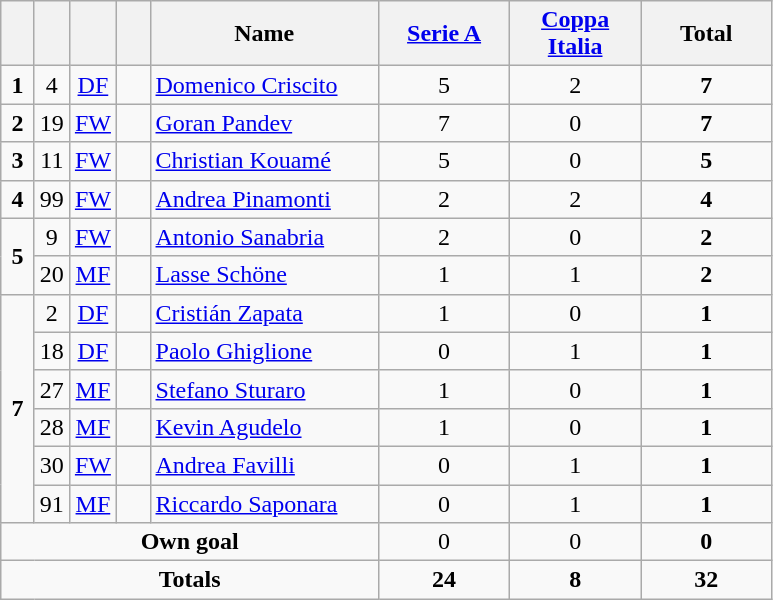<table class="wikitable" style="text-align:center">
<tr>
<th width=15></th>
<th width=15></th>
<th width=15></th>
<th width=15></th>
<th width=145>Name</th>
<th width=80><strong><a href='#'>Serie A</a></strong></th>
<th width=80><strong><a href='#'>Coppa Italia</a></strong></th>
<th width=80>Total</th>
</tr>
<tr>
<td><strong>1</strong></td>
<td>4</td>
<td><a href='#'>DF</a></td>
<td></td>
<td align=left><a href='#'>Domenico Criscito</a></td>
<td>5</td>
<td>2</td>
<td><strong>7</strong></td>
</tr>
<tr>
<td><strong>2</strong></td>
<td>19</td>
<td><a href='#'>FW</a></td>
<td></td>
<td align=left><a href='#'>Goran Pandev</a></td>
<td>7</td>
<td>0</td>
<td><strong>7</strong></td>
</tr>
<tr>
<td><strong>3</strong></td>
<td>11</td>
<td><a href='#'>FW</a></td>
<td></td>
<td align=left><a href='#'>Christian Kouamé</a></td>
<td>5</td>
<td>0</td>
<td><strong>5</strong></td>
</tr>
<tr>
<td><strong>4</strong></td>
<td>99</td>
<td><a href='#'>FW</a></td>
<td></td>
<td align=left><a href='#'>Andrea Pinamonti</a></td>
<td>2</td>
<td>2</td>
<td><strong>4</strong></td>
</tr>
<tr>
<td rowspan=2><strong>5</strong></td>
<td>9</td>
<td><a href='#'>FW</a></td>
<td></td>
<td align=left><a href='#'>Antonio Sanabria</a></td>
<td>2</td>
<td>0</td>
<td><strong>2</strong></td>
</tr>
<tr>
<td>20</td>
<td><a href='#'>MF</a></td>
<td></td>
<td align=left><a href='#'>Lasse Schöne</a></td>
<td>1</td>
<td>1</td>
<td><strong>2</strong></td>
</tr>
<tr>
<td rowspan=6><strong>7</strong></td>
<td>2</td>
<td><a href='#'>DF</a></td>
<td></td>
<td align=left><a href='#'>Cristián Zapata</a></td>
<td>1</td>
<td>0</td>
<td><strong>1</strong></td>
</tr>
<tr>
<td>18</td>
<td><a href='#'>DF</a></td>
<td></td>
<td align=left><a href='#'>Paolo Ghiglione</a></td>
<td>0</td>
<td>1</td>
<td><strong>1</strong></td>
</tr>
<tr>
<td>27</td>
<td><a href='#'>MF</a></td>
<td></td>
<td align=left><a href='#'>Stefano Sturaro</a></td>
<td>1</td>
<td>0</td>
<td><strong>1</strong></td>
</tr>
<tr>
<td>28</td>
<td><a href='#'>MF</a></td>
<td></td>
<td align=left><a href='#'>Kevin Agudelo</a></td>
<td>1</td>
<td>0</td>
<td><strong>1</strong></td>
</tr>
<tr>
<td>30</td>
<td><a href='#'>FW</a></td>
<td></td>
<td align=left><a href='#'>Andrea Favilli</a></td>
<td>0</td>
<td>1</td>
<td><strong>1</strong></td>
</tr>
<tr>
<td>91</td>
<td><a href='#'>MF</a></td>
<td></td>
<td align=left><a href='#'>Riccardo Saponara</a></td>
<td>0</td>
<td>1</td>
<td><strong>1</strong></td>
</tr>
<tr>
<td colspan=5><strong>Own goal</strong></td>
<td>0</td>
<td>0</td>
<td><strong>0</strong></td>
</tr>
<tr>
<td colspan=5><strong>Totals</strong></td>
<td><strong>24</strong></td>
<td><strong>8</strong></td>
<td><strong>32</strong></td>
</tr>
</table>
